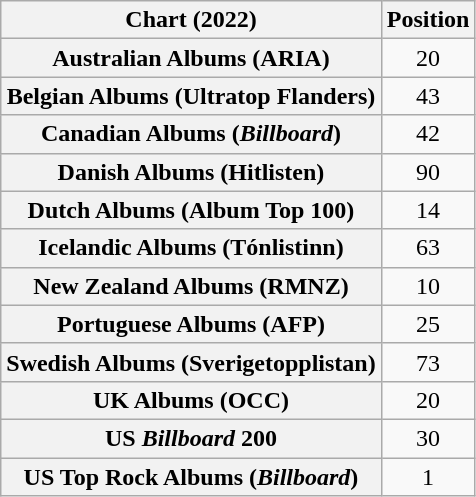<table class="wikitable sortable plainrowheaders" style="text-align:center">
<tr>
<th scope="col">Chart (2022)</th>
<th scope="col">Position</th>
</tr>
<tr>
<th scope="row">Australian Albums (ARIA)</th>
<td>20</td>
</tr>
<tr>
<th scope="row">Belgian Albums (Ultratop Flanders)</th>
<td>43</td>
</tr>
<tr>
<th scope="row">Canadian Albums (<em>Billboard</em>)</th>
<td>42</td>
</tr>
<tr>
<th scope="row">Danish Albums (Hitlisten)</th>
<td>90</td>
</tr>
<tr>
<th scope="row">Dutch Albums (Album Top 100)</th>
<td>14</td>
</tr>
<tr>
<th scope="row">Icelandic Albums (Tónlistinn)</th>
<td>63</td>
</tr>
<tr>
<th scope="row">New Zealand Albums (RMNZ)</th>
<td>10</td>
</tr>
<tr>
<th scope="row">Portuguese Albums (AFP)</th>
<td>25</td>
</tr>
<tr>
<th scope="row">Swedish Albums (Sverigetopplistan)</th>
<td>73</td>
</tr>
<tr>
<th scope="row">UK Albums (OCC)</th>
<td>20</td>
</tr>
<tr>
<th scope="row">US <em>Billboard</em> 200</th>
<td>30</td>
</tr>
<tr>
<th scope="row">US Top Rock Albums (<em>Billboard</em>)</th>
<td>1</td>
</tr>
</table>
